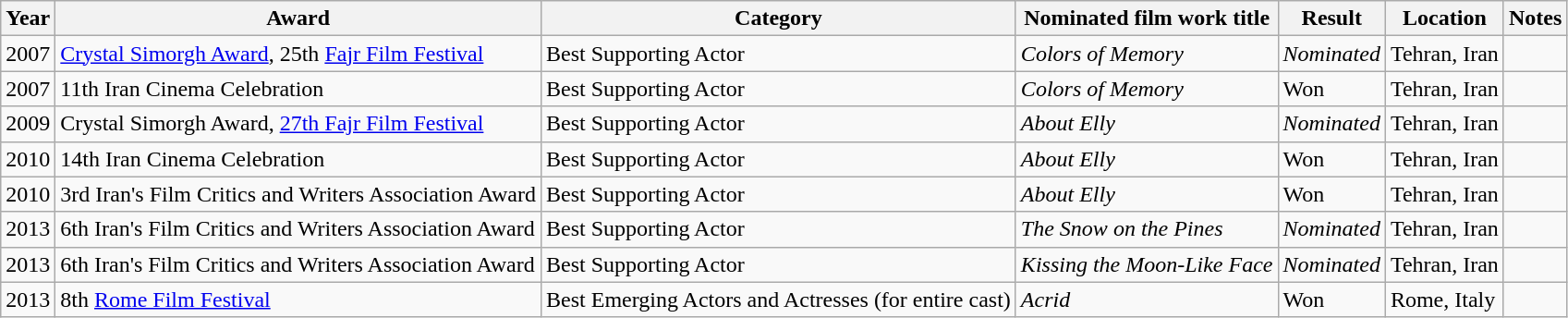<table class="wikitable sortable">
<tr>
<th>Year</th>
<th>Award</th>
<th>Category</th>
<th>Nominated film work title</th>
<th>Result</th>
<th>Location</th>
<th>Notes</th>
</tr>
<tr>
<td>2007</td>
<td><a href='#'>Crystal Simorgh Award</a>, 25th <a href='#'>Fajr Film Festival</a></td>
<td>Best Supporting Actor</td>
<td><em>Colors of Memory</em></td>
<td><em>Nominated</em></td>
<td>Tehran, Iran</td>
<td></td>
</tr>
<tr>
<td>2007</td>
<td>11th Iran Cinema Celebration</td>
<td>Best Supporting Actor</td>
<td><em>Colors of Memory</em></td>
<td>Won</td>
<td>Tehran, Iran</td>
<td></td>
</tr>
<tr>
<td>2009</td>
<td>Crystal Simorgh Award, <a href='#'>27th Fajr Film Festival</a></td>
<td>Best Supporting Actor</td>
<td><em>About Elly</em></td>
<td><em>Nominated</em></td>
<td>Tehran, Iran</td>
<td></td>
</tr>
<tr>
<td>2010</td>
<td>14th Iran Cinema Celebration</td>
<td>Best Supporting Actor</td>
<td><em>About Elly</em></td>
<td>Won</td>
<td>Tehran, Iran</td>
<td></td>
</tr>
<tr>
<td>2010</td>
<td>3rd Iran's Film Critics and Writers Association Award</td>
<td>Best Supporting Actor</td>
<td><em>About Elly</em></td>
<td>Won</td>
<td>Tehran, Iran</td>
<td></td>
</tr>
<tr>
<td>2013</td>
<td>6th Iran's Film Critics and Writers Association Award</td>
<td>Best Supporting Actor</td>
<td><em>The Snow on the Pines</em></td>
<td><em>Nominated</em></td>
<td>Tehran, Iran</td>
<td></td>
</tr>
<tr>
<td>2013</td>
<td>6th Iran's Film Critics and Writers Association Award</td>
<td>Best Supporting Actor</td>
<td><em>Kissing the Moon-Like Face</em></td>
<td><em>Nominated</em></td>
<td>Tehran, Iran</td>
<td></td>
</tr>
<tr>
<td>2013</td>
<td>8th <a href='#'>Rome Film Festival</a></td>
<td>Best Emerging Actors and Actresses (for entire cast)</td>
<td><em>Acrid</em></td>
<td>Won</td>
<td>Rome, Italy</td>
<td></td>
</tr>
</table>
